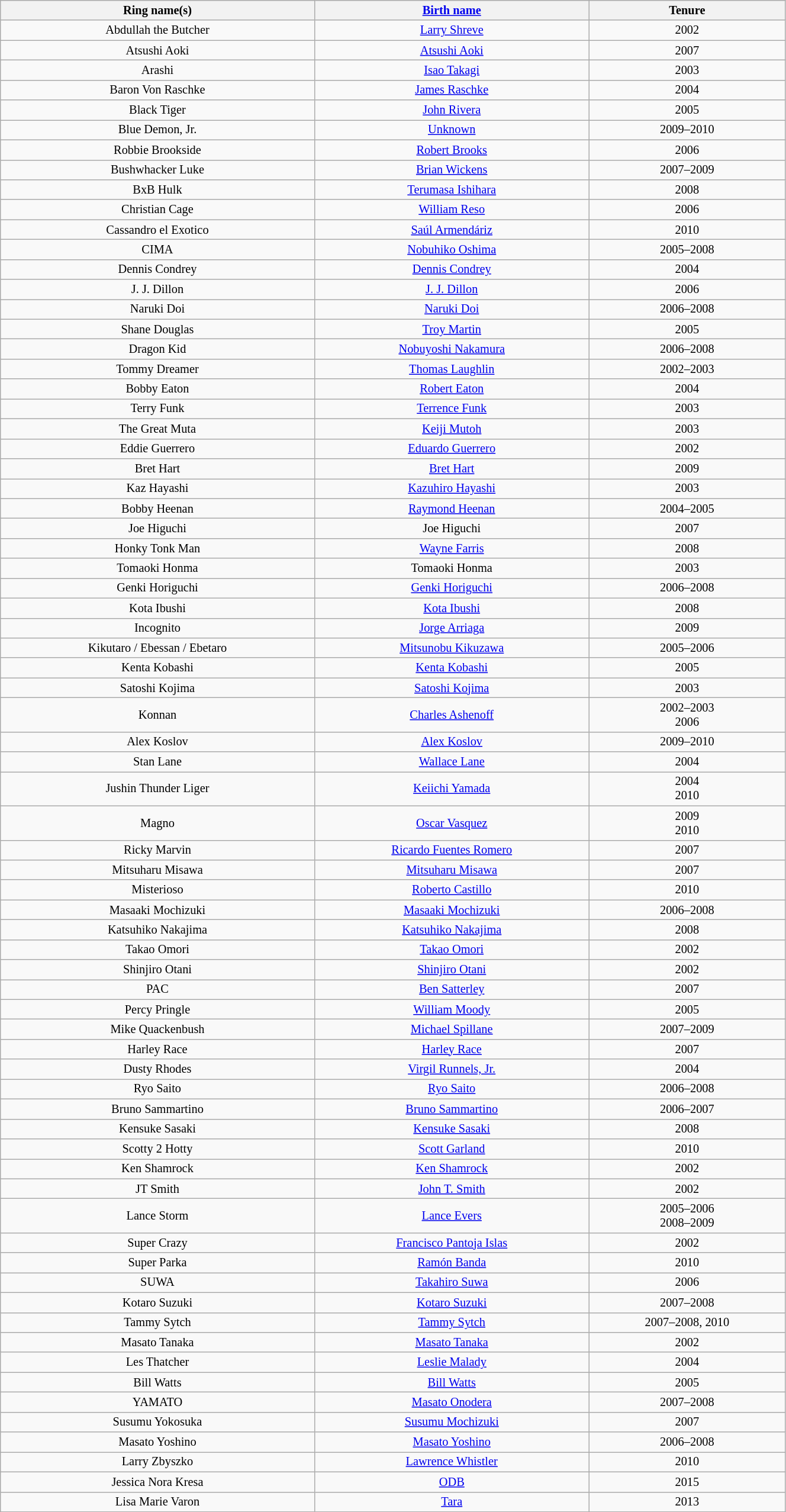<table class="sortable wikitable" style="font-size:85%; text-align:center; width:70%;">
<tr>
<th>Ring name(s)</th>
<th><a href='#'>Birth name</a></th>
<th>Tenure</th>
</tr>
<tr>
<td>Abdullah the Butcher</td>
<td><a href='#'>Larry Shreve</a></td>
<td>2002</td>
</tr>
<tr>
<td>Atsushi Aoki</td>
<td><a href='#'>Atsushi Aoki</a></td>
<td>2007</td>
</tr>
<tr>
<td>Arashi</td>
<td><a href='#'>Isao Takagi</a></td>
<td>2003</td>
</tr>
<tr>
<td>Baron Von Raschke</td>
<td><a href='#'>James Raschke</a></td>
<td>2004</td>
</tr>
<tr>
<td>Black Tiger</td>
<td><a href='#'>John Rivera</a></td>
<td>2005</td>
</tr>
<tr>
<td>Blue Demon, Jr.</td>
<td><a href='#'>Unknown</a></td>
<td>2009–2010</td>
</tr>
<tr>
<td>Robbie Brookside</td>
<td><a href='#'>Robert Brooks</a></td>
<td>2006</td>
</tr>
<tr>
<td>Bushwhacker Luke</td>
<td><a href='#'>Brian Wickens</a></td>
<td>2007–2009</td>
</tr>
<tr>
<td>BxB Hulk</td>
<td><a href='#'>Terumasa Ishihara</a></td>
<td>2008</td>
</tr>
<tr>
<td>Christian Cage</td>
<td><a href='#'>William Reso</a></td>
<td>2006</td>
</tr>
<tr>
<td>Cassandro el Exotico</td>
<td><a href='#'>Saúl Armendáriz</a></td>
<td>2010</td>
</tr>
<tr>
<td>CIMA</td>
<td><a href='#'>Nobuhiko Oshima</a></td>
<td>2005–2008</td>
</tr>
<tr>
<td>Dennis Condrey</td>
<td><a href='#'>Dennis Condrey</a></td>
<td>2004</td>
</tr>
<tr>
<td>J. J. Dillon</td>
<td><a href='#'>J. J. Dillon</a></td>
<td>2006</td>
</tr>
<tr>
<td>Naruki Doi</td>
<td><a href='#'>Naruki Doi</a></td>
<td>2006–2008</td>
</tr>
<tr>
<td>Shane Douglas</td>
<td><a href='#'>Troy Martin</a></td>
<td>2005</td>
</tr>
<tr>
<td>Dragon Kid</td>
<td><a href='#'>Nobuyoshi Nakamura</a></td>
<td>2006–2008</td>
</tr>
<tr>
<td>Tommy Dreamer</td>
<td><a href='#'>Thomas Laughlin</a></td>
<td>2002–2003</td>
</tr>
<tr>
<td>Bobby Eaton</td>
<td><a href='#'>Robert Eaton</a></td>
<td>2004</td>
</tr>
<tr>
<td>Terry Funk</td>
<td><a href='#'>Terrence Funk</a></td>
<td>2003</td>
</tr>
<tr>
<td>The Great Muta</td>
<td><a href='#'>Keiji Mutoh</a></td>
<td>2003</td>
</tr>
<tr>
<td>Eddie Guerrero</td>
<td><a href='#'>Eduardo Guerrero</a></td>
<td>2002</td>
</tr>
<tr>
<td>Bret Hart</td>
<td><a href='#'>Bret Hart</a></td>
<td>2009</td>
</tr>
<tr>
<td>Kaz Hayashi</td>
<td><a href='#'>Kazuhiro Hayashi</a></td>
<td>2003</td>
</tr>
<tr>
<td>Bobby Heenan</td>
<td><a href='#'>Raymond Heenan</a></td>
<td>2004–2005</td>
</tr>
<tr>
<td>Joe Higuchi</td>
<td>Joe Higuchi</td>
<td>2007</td>
</tr>
<tr>
<td>Honky Tonk Man</td>
<td><a href='#'>Wayne Farris</a></td>
<td>2008</td>
</tr>
<tr>
<td>Tomaoki Honma</td>
<td>Tomaoki Honma</td>
<td>2003</td>
</tr>
<tr>
<td>Genki Horiguchi</td>
<td><a href='#'>Genki Horiguchi</a></td>
<td>2006–2008</td>
</tr>
<tr>
<td>Kota Ibushi</td>
<td><a href='#'>Kota Ibushi</a></td>
<td>2008</td>
</tr>
<tr>
<td>Incognito</td>
<td><a href='#'>Jorge Arriaga</a></td>
<td>2009</td>
</tr>
<tr>
<td>Kikutaro / Ebessan / Ebetaro</td>
<td><a href='#'>Mitsunobu Kikuzawa</a></td>
<td>2005–2006</td>
</tr>
<tr>
<td>Kenta Kobashi</td>
<td><a href='#'>Kenta Kobashi</a></td>
<td>2005</td>
</tr>
<tr>
<td>Satoshi Kojima</td>
<td><a href='#'>Satoshi Kojima</a></td>
<td>2003</td>
</tr>
<tr>
<td>Konnan</td>
<td><a href='#'>Charles Ashenoff</a></td>
<td>2002–2003<br>2006</td>
</tr>
<tr>
<td>Alex Koslov</td>
<td><a href='#'>Alex Koslov</a></td>
<td>2009–2010</td>
</tr>
<tr>
<td>Stan Lane</td>
<td><a href='#'>Wallace Lane</a></td>
<td>2004</td>
</tr>
<tr>
<td>Jushin Thunder Liger</td>
<td><a href='#'>Keiichi Yamada</a></td>
<td>2004<br>2010</td>
</tr>
<tr>
<td>Magno</td>
<td><a href='#'>Oscar Vasquez</a></td>
<td>2009<br>2010</td>
</tr>
<tr>
<td>Ricky Marvin</td>
<td><a href='#'>Ricardo Fuentes Romero</a></td>
<td>2007</td>
</tr>
<tr>
<td>Mitsuharu Misawa</td>
<td><a href='#'>Mitsuharu Misawa</a></td>
<td>2007</td>
</tr>
<tr>
<td>Misterioso</td>
<td><a href='#'>Roberto Castillo</a></td>
<td>2010</td>
</tr>
<tr>
<td>Masaaki Mochizuki</td>
<td><a href='#'>Masaaki Mochizuki</a></td>
<td>2006–2008</td>
</tr>
<tr>
<td>Katsuhiko Nakajima</td>
<td><a href='#'>Katsuhiko Nakajima</a></td>
<td>2008</td>
</tr>
<tr>
<td>Takao Omori</td>
<td><a href='#'>Takao Omori</a></td>
<td>2002</td>
</tr>
<tr>
<td>Shinjiro Otani</td>
<td><a href='#'>Shinjiro Otani</a></td>
<td>2002</td>
</tr>
<tr>
<td>PAC</td>
<td><a href='#'>Ben Satterley</a></td>
<td>2007</td>
</tr>
<tr>
<td>Percy Pringle</td>
<td><a href='#'>William Moody</a></td>
<td>2005</td>
</tr>
<tr>
<td>Mike Quackenbush</td>
<td><a href='#'>Michael Spillane</a></td>
<td>2007–2009</td>
</tr>
<tr>
<td>Harley Race</td>
<td><a href='#'>Harley Race</a></td>
<td>2007</td>
</tr>
<tr>
<td>Dusty Rhodes</td>
<td><a href='#'>Virgil Runnels, Jr.</a></td>
<td>2004</td>
</tr>
<tr>
<td>Ryo Saito</td>
<td><a href='#'>Ryo Saito</a></td>
<td>2006–2008</td>
</tr>
<tr>
<td>Bruno Sammartino</td>
<td><a href='#'>Bruno Sammartino</a></td>
<td>2006–2007</td>
</tr>
<tr>
<td>Kensuke Sasaki</td>
<td><a href='#'>Kensuke Sasaki</a></td>
<td>2008</td>
</tr>
<tr>
<td>Scotty 2 Hotty</td>
<td><a href='#'>Scott Garland</a></td>
<td>2010</td>
</tr>
<tr>
<td>Ken Shamrock</td>
<td><a href='#'>Ken Shamrock</a></td>
<td>2002</td>
</tr>
<tr>
<td>JT Smith</td>
<td><a href='#'>John T. Smith</a></td>
<td>2002</td>
</tr>
<tr>
<td>Lance Storm</td>
<td><a href='#'>Lance Evers</a></td>
<td>2005–2006<br>2008–2009</td>
</tr>
<tr>
<td>Super Crazy</td>
<td><a href='#'>Francisco Pantoja Islas</a></td>
<td>2002</td>
</tr>
<tr>
<td>Super Parka</td>
<td><a href='#'>Ramón Banda</a></td>
<td>2010</td>
</tr>
<tr>
<td>SUWA</td>
<td><a href='#'>Takahiro Suwa</a></td>
<td>2006</td>
</tr>
<tr>
<td>Kotaro Suzuki</td>
<td><a href='#'>Kotaro Suzuki</a></td>
<td>2007–2008</td>
</tr>
<tr>
<td>Tammy Sytch</td>
<td><a href='#'>Tammy Sytch</a></td>
<td>2007–2008, 2010</td>
</tr>
<tr>
<td>Masato Tanaka</td>
<td><a href='#'>Masato Tanaka</a></td>
<td>2002</td>
</tr>
<tr>
<td>Les Thatcher</td>
<td><a href='#'>Leslie Malady</a></td>
<td>2004</td>
</tr>
<tr>
<td>Bill Watts</td>
<td><a href='#'>Bill Watts</a></td>
<td>2005</td>
</tr>
<tr>
<td>YAMATO</td>
<td><a href='#'>Masato Onodera</a></td>
<td>2007–2008</td>
</tr>
<tr>
<td>Susumu Yokosuka</td>
<td><a href='#'>Susumu Mochizuki</a></td>
<td>2007</td>
</tr>
<tr>
<td>Masato Yoshino</td>
<td><a href='#'>Masato Yoshino</a></td>
<td>2006–2008</td>
</tr>
<tr>
<td>Larry Zbyszko</td>
<td><a href='#'>Lawrence Whistler</a></td>
<td>2010</td>
</tr>
<tr>
<td>Jessica Nora Kresa</td>
<td><a href='#'>ODB</a></td>
<td>2015</td>
</tr>
<tr>
<td>Lisa Marie Varon</td>
<td><a href='#'>Tara</a></td>
<td>2013</td>
</tr>
</table>
